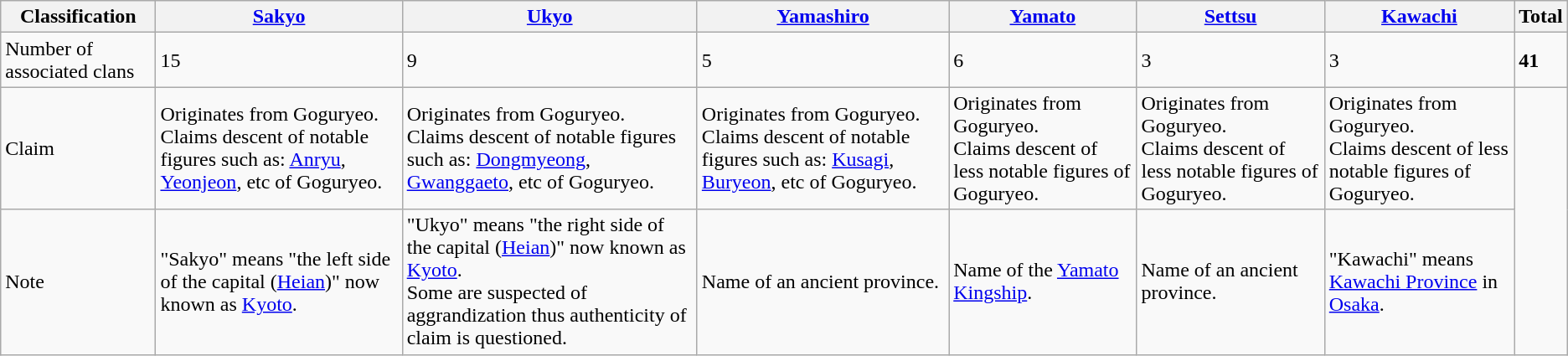<table class="wikitable">
<tr>
<th>Classification</th>
<th><a href='#'>Sakyo</a></th>
<th><a href='#'>Ukyo</a></th>
<th><a href='#'>Yamashiro</a></th>
<th><a href='#'>Yamato</a></th>
<th><a href='#'>Settsu</a></th>
<th><a href='#'>Kawachi</a></th>
<th>Total</th>
</tr>
<tr>
<td>Number of associated clans</td>
<td>15</td>
<td>9</td>
<td>5</td>
<td>6</td>
<td>3</td>
<td>3</td>
<td><strong>41</strong></td>
</tr>
<tr>
<td>Claim</td>
<td>Originates from Goguryeo.<br>Claims descent of notable figures such as: <a href='#'>Anryu</a>, <a href='#'>Yeonjeon</a>, etc of Goguryeo.</td>
<td>Originates from Goguryeo.<br>Claims descent of notable figures such as: <a href='#'>Dongmyeong</a>, <a href='#'>Gwanggaeto</a>, etc of Goguryeo.</td>
<td>Originates from Goguryeo.<br>Claims descent of notable figures such as: <a href='#'>Kusagi</a>, <a href='#'>Buryeon</a>, etc of Goguryeo.</td>
<td>Originates from Goguryeo.<br>Claims descent of less notable figures of Goguryeo.</td>
<td>Originates from Goguryeo.<br>Claims descent of less notable figures of Goguryeo.</td>
<td>Originates from Goguryeo.<br>Claims descent of less notable figures of Goguryeo.</td>
<td rowspan="2"></td>
</tr>
<tr>
<td>Note</td>
<td>"Sakyo" means "the left side of the capital (<a href='#'>Heian</a>)" now known as <a href='#'>Kyoto</a>.</td>
<td>"Ukyo" means "the right side of the capital (<a href='#'>Heian</a>)" now known as <a href='#'>Kyoto</a>.<br>Some are suspected of aggrandization thus authenticity of claim is questioned.</td>
<td>Name of an ancient province.</td>
<td>Name of the <a href='#'>Yamato Kingship</a>.</td>
<td>Name of an ancient province.</td>
<td>"Kawachi" means <a href='#'>Kawachi Province</a> in <a href='#'>Osaka</a>.</td>
</tr>
</table>
